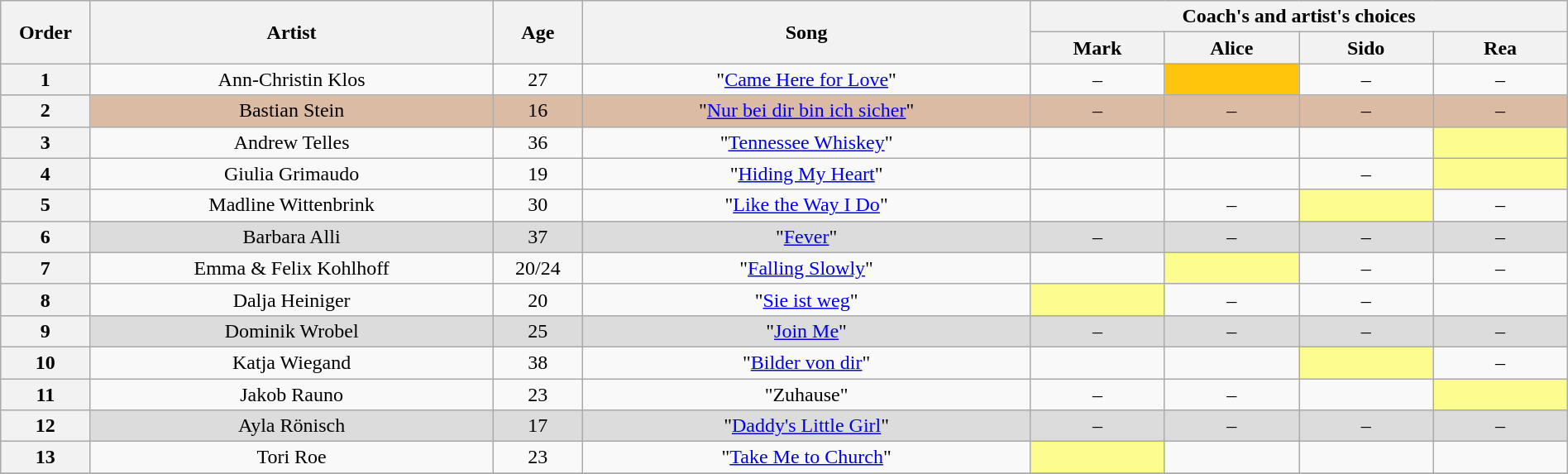<table class="wikitable" style="text-align:center; width:100%;">
<tr>
<th scope="col" rowspan="2" style="width:04%;">Order</th>
<th scope="col" rowspan="2" style="width:18%;">Artist</th>
<th scope="col" rowspan="2" style="width:04%;">Age</th>
<th scope="col" rowspan="2" style="width:20%;">Song</th>
<th scope="col" colspan="4" style="width:24%;">Coach's and artist's choices</th>
</tr>
<tr>
<th style="width:06%;">Mark</th>
<th style="width:06%;">Alice</th>
<th style="width:06%;">Sido</th>
<th style="width:06%;">Rea</th>
</tr>
<tr>
<th>1</th>
<td>Ann-Christin Klos</td>
<td>27</td>
<td>"<a href='#'>Came Here for Love</a>"</td>
<td>–</td>
<td style="background: #ffc40c;"><strong></strong></td>
<td>–</td>
<td>–</td>
</tr>
<tr style="background: #dbbba4;" |>
<th>2</th>
<td>Bastian Stein</td>
<td>16</td>
<td>"<a href='#'>Nur bei dir bin ich sicher</a>"</td>
<td>–</td>
<td>–</td>
<td>–</td>
<td>–</td>
</tr>
<tr>
<th>3</th>
<td>Andrew Telles</td>
<td>36</td>
<td>"<a href='#'>Tennessee Whiskey</a>"</td>
<td><strong></strong></td>
<td><strong></strong></td>
<td><strong></strong></td>
<td style="background: #fdfc8f;"><strong></strong></td>
</tr>
<tr>
<th>4</th>
<td>Giulia Grimaudo</td>
<td>19</td>
<td>"<a href='#'>Hiding My Heart</a>"</td>
<td><strong></strong></td>
<td><strong></strong></td>
<td>–</td>
<td style="background: #fdfc8f;"><strong></strong></td>
</tr>
<tr>
<th>5</th>
<td>Madline Wittenbrink</td>
<td>30</td>
<td>"<a href='#'>Like the Way I Do</a>"</td>
<td><strong></strong></td>
<td>–</td>
<td style="background: #fdfc8f;"><strong></strong></td>
<td>–</td>
</tr>
<tr style="background: #dcdcdc;" |>
<th>6</th>
<td>Barbara Alli</td>
<td>37</td>
<td>"<a href='#'>Fever</a>"</td>
<td>–</td>
<td>–</td>
<td>–</td>
<td>–</td>
</tr>
<tr>
<th>7</th>
<td>Emma & Felix Kohlhoff</td>
<td>20/24</td>
<td>"<a href='#'>Falling Slowly</a>"</td>
<td><strong></strong></td>
<td style="background: #fdfc8f;"><strong></strong></td>
<td>–</td>
<td>–</td>
</tr>
<tr>
<th>8</th>
<td>Dalja Heiniger</td>
<td>20</td>
<td>"<a href='#'>Sie ist weg</a>"</td>
<td style="background: #fdfc8f;"><strong></strong></td>
<td>–</td>
<td>–</td>
<td><strong></strong></td>
</tr>
<tr style="background: #dcdcdc;" |>
<th>9</th>
<td>Dominik Wrobel</td>
<td>25</td>
<td>"<a href='#'>Join Me</a>"</td>
<td>–</td>
<td>–</td>
<td>–</td>
<td>–</td>
</tr>
<tr>
<th>10</th>
<td>Katja Wiegand</td>
<td>38</td>
<td>"<a href='#'>Bilder von dir</a>"</td>
<td><strong></strong></td>
<td><strong></strong></td>
<td style="background: #fdfc8f;"><strong></strong></td>
<td>–</td>
</tr>
<tr>
<th>11</th>
<td>Jakob Rauno</td>
<td>23</td>
<td>"Zuhause"</td>
<td>–</td>
<td>–</td>
<td><strong></strong></td>
<td style="background: #fdfc8f;"><strong></strong></td>
</tr>
<tr style="background: #dcdcdc;" |>
<th>12</th>
<td>Ayla Rönisch</td>
<td>17</td>
<td>"<a href='#'>Daddy's Little Girl</a>"</td>
<td>–</td>
<td>–</td>
<td>–</td>
<td>–</td>
</tr>
<tr>
<th>13</th>
<td>Tori Roe</td>
<td>23</td>
<td>"<a href='#'>Take Me to Church</a>"</td>
<td style="background: #fdfc8f;"><strong></strong></td>
<td><strong></strong></td>
<td><strong></strong></td>
<td><strong></strong></td>
</tr>
<tr>
</tr>
</table>
